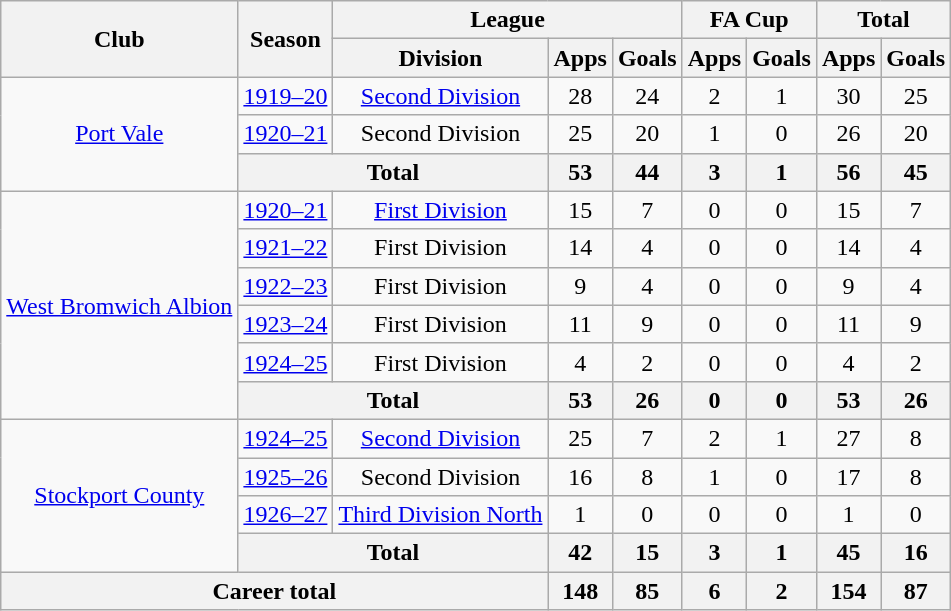<table class="wikitable" style="text-align: center;">
<tr>
<th rowspan="2">Club</th>
<th rowspan="2">Season</th>
<th colspan="3">League</th>
<th colspan="2">FA Cup</th>
<th colspan="2">Total</th>
</tr>
<tr>
<th>Division</th>
<th>Apps</th>
<th>Goals</th>
<th>Apps</th>
<th>Goals</th>
<th>Apps</th>
<th>Goals</th>
</tr>
<tr>
<td rowspan="3"><a href='#'>Port Vale</a></td>
<td><a href='#'>1919–20</a></td>
<td><a href='#'>Second Division</a></td>
<td>28</td>
<td>24</td>
<td>2</td>
<td>1</td>
<td>30</td>
<td>25</td>
</tr>
<tr>
<td><a href='#'>1920–21</a></td>
<td>Second Division</td>
<td>25</td>
<td>20</td>
<td>1</td>
<td>0</td>
<td>26</td>
<td>20</td>
</tr>
<tr>
<th colspan="2">Total</th>
<th>53</th>
<th>44</th>
<th>3</th>
<th>1</th>
<th>56</th>
<th>45</th>
</tr>
<tr>
<td rowspan="6"><a href='#'>West Bromwich Albion</a></td>
<td><a href='#'>1920–21</a></td>
<td><a href='#'>First Division</a></td>
<td>15</td>
<td>7</td>
<td>0</td>
<td>0</td>
<td>15</td>
<td>7</td>
</tr>
<tr>
<td><a href='#'>1921–22</a></td>
<td>First Division</td>
<td>14</td>
<td>4</td>
<td>0</td>
<td>0</td>
<td>14</td>
<td>4</td>
</tr>
<tr>
<td><a href='#'>1922–23</a></td>
<td>First Division</td>
<td>9</td>
<td>4</td>
<td>0</td>
<td>0</td>
<td>9</td>
<td>4</td>
</tr>
<tr>
<td><a href='#'>1923–24</a></td>
<td>First Division</td>
<td>11</td>
<td>9</td>
<td>0</td>
<td>0</td>
<td>11</td>
<td>9</td>
</tr>
<tr>
<td><a href='#'>1924–25</a></td>
<td>First Division</td>
<td>4</td>
<td>2</td>
<td>0</td>
<td>0</td>
<td>4</td>
<td>2</td>
</tr>
<tr>
<th colspan="2">Total</th>
<th>53</th>
<th>26</th>
<th>0</th>
<th>0</th>
<th>53</th>
<th>26</th>
</tr>
<tr>
<td rowspan="4"><a href='#'>Stockport County</a></td>
<td><a href='#'>1924–25</a></td>
<td><a href='#'>Second Division</a></td>
<td>25</td>
<td>7</td>
<td>2</td>
<td>1</td>
<td>27</td>
<td>8</td>
</tr>
<tr>
<td><a href='#'>1925–26</a></td>
<td>Second Division</td>
<td>16</td>
<td>8</td>
<td>1</td>
<td>0</td>
<td>17</td>
<td>8</td>
</tr>
<tr>
<td><a href='#'>1926–27</a></td>
<td><a href='#'>Third Division North</a></td>
<td>1</td>
<td>0</td>
<td>0</td>
<td>0</td>
<td>1</td>
<td>0</td>
</tr>
<tr>
<th colspan="2">Total</th>
<th>42</th>
<th>15</th>
<th>3</th>
<th>1</th>
<th>45</th>
<th>16</th>
</tr>
<tr>
<th colspan="3">Career total</th>
<th>148</th>
<th>85</th>
<th>6</th>
<th>2</th>
<th>154</th>
<th>87</th>
</tr>
</table>
